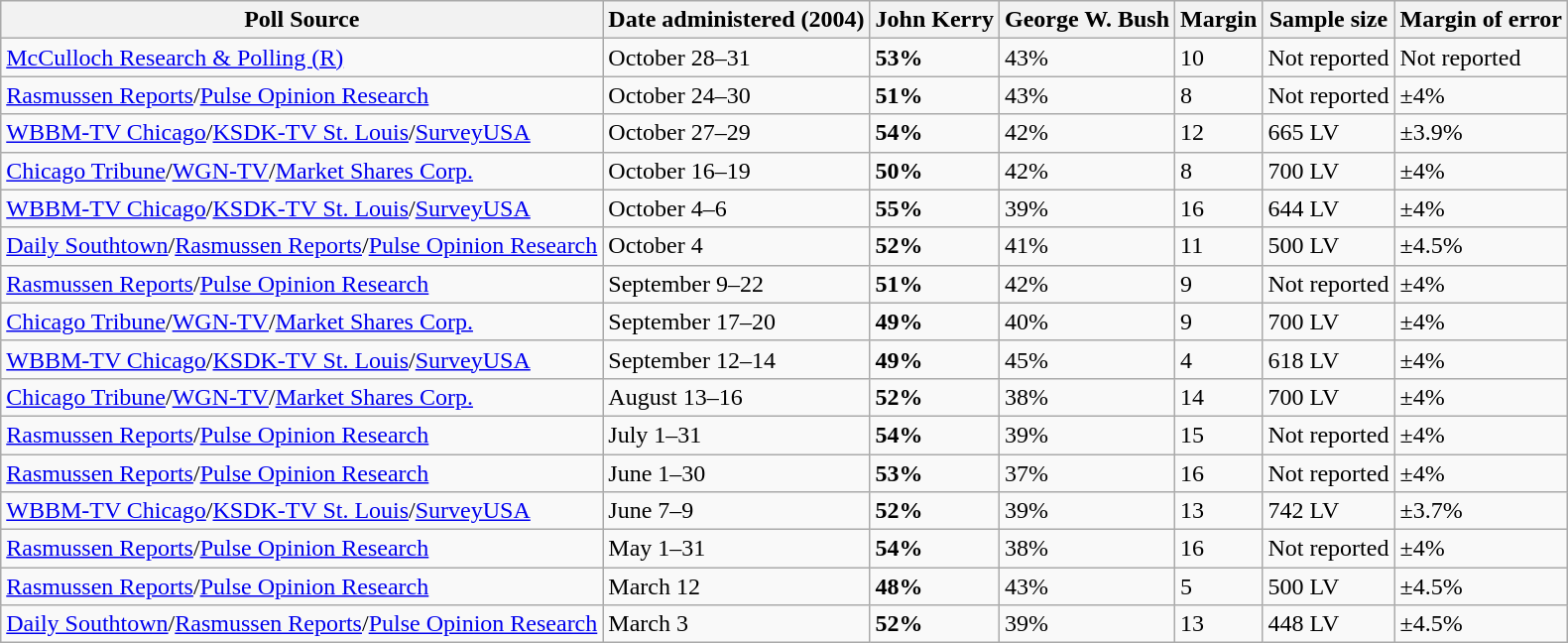<table class="wikitable">
<tr>
<th>Poll Source</th>
<th>Date administered (2004)</th>
<th>John Kerry</th>
<th>George W. Bush</th>
<th>Margin</th>
<th>Sample size</th>
<th>Margin of error</th>
</tr>
<tr>
<td><a href='#'>McCulloch Research & Polling (R)</a></td>
<td>October 28–31</td>
<td><strong>53%</strong></td>
<td>43%</td>
<td>10</td>
<td>Not reported</td>
<td>Not reported</td>
</tr>
<tr>
<td><a href='#'>Rasmussen Reports</a>/<a href='#'>Pulse Opinion Research</a></td>
<td>October 24–30</td>
<td><strong>51%</strong></td>
<td>43%</td>
<td>8</td>
<td>Not reported</td>
<td>±4%</td>
</tr>
<tr>
<td><a href='#'>WBBM-TV Chicago</a>/<a href='#'>KSDK-TV St. Louis</a>/<a href='#'>SurveyUSA</a></td>
<td>October 27–29</td>
<td><strong>54%</strong></td>
<td>42%</td>
<td>12</td>
<td>665 LV</td>
<td>±3.9%</td>
</tr>
<tr>
<td><a href='#'>Chicago Tribune</a>/<a href='#'>WGN-TV</a>/<a href='#'>Market Shares Corp.</a></td>
<td>October 16–19</td>
<td><strong>50%</strong></td>
<td>42%</td>
<td>8</td>
<td>700 LV</td>
<td>±4%</td>
</tr>
<tr>
<td><a href='#'>WBBM-TV Chicago</a>/<a href='#'>KSDK-TV St. Louis</a>/<a href='#'>SurveyUSA</a></td>
<td>October 4–6</td>
<td><strong>55%</strong></td>
<td>39%</td>
<td>16</td>
<td>644 LV</td>
<td>±4%</td>
</tr>
<tr>
<td><a href='#'>Daily Southtown</a>/<a href='#'>Rasmussen Reports</a>/<a href='#'>Pulse Opinion Research</a></td>
<td>October 4</td>
<td><strong>52%</strong></td>
<td>41%</td>
<td>11</td>
<td>500 LV</td>
<td>±4.5%</td>
</tr>
<tr>
<td><a href='#'>Rasmussen Reports</a>/<a href='#'>Pulse Opinion Research</a></td>
<td>September 9–22</td>
<td><strong>51%</strong></td>
<td>42%</td>
<td>9</td>
<td>Not reported</td>
<td>±4%</td>
</tr>
<tr>
<td><a href='#'>Chicago Tribune</a>/<a href='#'>WGN-TV</a>/<a href='#'>Market Shares Corp.</a></td>
<td>September 17–20</td>
<td><strong>49%</strong></td>
<td>40%</td>
<td>9</td>
<td>700 LV</td>
<td>±4%</td>
</tr>
<tr>
<td><a href='#'>WBBM-TV Chicago</a>/<a href='#'>KSDK-TV St. Louis</a>/<a href='#'>SurveyUSA</a></td>
<td>September 12–14</td>
<td><strong>49%</strong></td>
<td>45%</td>
<td>4</td>
<td>618 LV</td>
<td>±4%</td>
</tr>
<tr>
<td><a href='#'>Chicago Tribune</a>/<a href='#'>WGN-TV</a>/<a href='#'>Market Shares Corp.</a></td>
<td>August 13–16</td>
<td><strong>52%</strong></td>
<td>38%</td>
<td>14</td>
<td>700 LV</td>
<td>±4%</td>
</tr>
<tr>
<td><a href='#'>Rasmussen Reports</a>/<a href='#'>Pulse Opinion Research</a></td>
<td>July 1–31</td>
<td><strong>54%</strong></td>
<td>39%</td>
<td>15</td>
<td>Not reported</td>
<td>±4%</td>
</tr>
<tr>
<td><a href='#'>Rasmussen Reports</a>/<a href='#'>Pulse Opinion Research</a></td>
<td>June 1–30</td>
<td><strong>53%</strong></td>
<td>37%</td>
<td>16</td>
<td>Not reported</td>
<td>±4%</td>
</tr>
<tr>
<td><a href='#'>WBBM-TV Chicago</a>/<a href='#'>KSDK-TV St. Louis</a>/<a href='#'>SurveyUSA</a></td>
<td>June 7–9</td>
<td><strong>52%</strong></td>
<td>39%</td>
<td>13</td>
<td>742 LV</td>
<td>±3.7%</td>
</tr>
<tr>
<td><a href='#'>Rasmussen Reports</a>/<a href='#'>Pulse Opinion Research</a></td>
<td>May 1–31</td>
<td><strong>54%</strong></td>
<td>38%</td>
<td>16</td>
<td>Not reported</td>
<td>±4%</td>
</tr>
<tr>
<td><a href='#'>Rasmussen Reports</a>/<a href='#'>Pulse Opinion Research</a></td>
<td>March 12</td>
<td><strong>48%</strong></td>
<td>43%</td>
<td>5</td>
<td>500 LV</td>
<td>±4.5%</td>
</tr>
<tr>
<td><a href='#'>Daily Southtown</a>/<a href='#'>Rasmussen Reports</a>/<a href='#'>Pulse Opinion Research</a></td>
<td>March 3</td>
<td><strong>52%</strong></td>
<td>39%</td>
<td>13</td>
<td>448 LV</td>
<td>±4.5%</td>
</tr>
</table>
